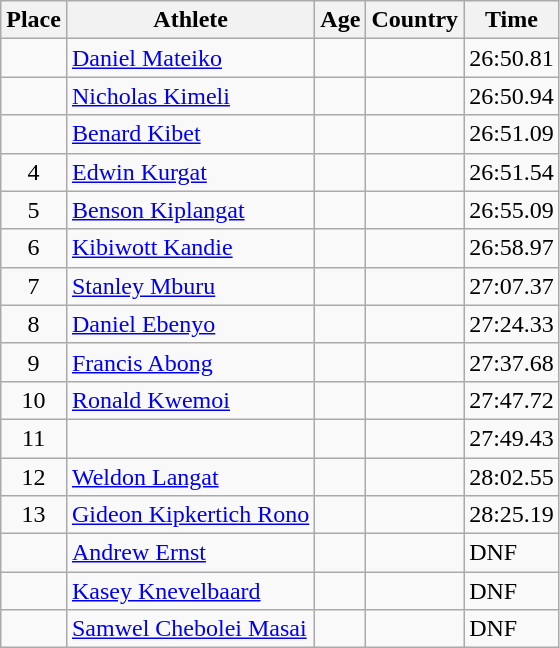<table class="wikitable mw-datatable sortable">
<tr>
<th>Place</th>
<th>Athlete</th>
<th>Age</th>
<th>Country</th>
<th>Time</th>
</tr>
<tr>
<td align=center></td>
<td><a href='#'>Daniel Mateiko</a></td>
<td></td>
<td></td>
<td>26:50.81</td>
</tr>
<tr>
<td align=center></td>
<td><a href='#'>Nicholas Kimeli</a></td>
<td></td>
<td></td>
<td>26:50.94</td>
</tr>
<tr>
<td align=center></td>
<td><a href='#'>Benard Kibet</a></td>
<td></td>
<td></td>
<td>26:51.09</td>
</tr>
<tr>
<td align=center>4</td>
<td><a href='#'>Edwin Kurgat</a></td>
<td></td>
<td></td>
<td>26:51.54</td>
</tr>
<tr>
<td align=center>5</td>
<td><a href='#'>Benson Kiplangat</a></td>
<td></td>
<td></td>
<td>26:55.09</td>
</tr>
<tr>
<td align=center>6</td>
<td><a href='#'>Kibiwott Kandie</a></td>
<td></td>
<td></td>
<td>26:58.97</td>
</tr>
<tr>
<td align=center>7</td>
<td><a href='#'>Stanley Mburu</a></td>
<td></td>
<td></td>
<td>27:07.37</td>
</tr>
<tr>
<td align=center>8</td>
<td><a href='#'>Daniel Ebenyo</a></td>
<td></td>
<td></td>
<td>27:24.33</td>
</tr>
<tr>
<td align=center>9</td>
<td><a href='#'>Francis Abong</a></td>
<td></td>
<td></td>
<td>27:37.68</td>
</tr>
<tr>
<td align=center>10</td>
<td><a href='#'>Ronald Kwemoi</a></td>
<td></td>
<td></td>
<td>27:47.72</td>
</tr>
<tr>
<td align=center>11</td>
<td></td>
<td></td>
<td></td>
<td>27:49.43</td>
</tr>
<tr>
<td align=center>12</td>
<td><a href='#'>Weldon Langat</a></td>
<td></td>
<td></td>
<td>28:02.55</td>
</tr>
<tr>
<td align=center>13</td>
<td><a href='#'>Gideon Kipkertich Rono</a></td>
<td></td>
<td></td>
<td>28:25.19</td>
</tr>
<tr>
<td align=center></td>
<td><a href='#'>Andrew Ernst</a></td>
<td></td>
<td></td>
<td>DNF</td>
</tr>
<tr>
<td align=center></td>
<td><a href='#'>Kasey Knevelbaard</a></td>
<td></td>
<td></td>
<td>DNF</td>
</tr>
<tr>
<td align=center></td>
<td><a href='#'>Samwel Chebolei Masai</a></td>
<td></td>
<td></td>
<td>DNF</td>
</tr>
</table>
